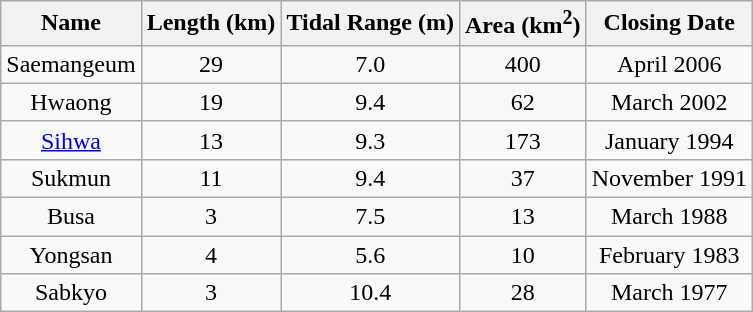<table class="wikitable" style="text-align:center;">
<tr>
<th>Name</th>
<th>Length (km)</th>
<th>Tidal Range (m)</th>
<th>Area (km<sup>2</sup>)</th>
<th>Closing Date</th>
</tr>
<tr>
<td>Saemangeum</td>
<td>29</td>
<td>7.0</td>
<td>400</td>
<td>April 2006</td>
</tr>
<tr>
<td>Hwaong</td>
<td>19</td>
<td>9.4</td>
<td>62</td>
<td>March 2002</td>
</tr>
<tr>
<td><a href='#'>Sihwa</a></td>
<td>13</td>
<td>9.3</td>
<td>173</td>
<td>January 1994</td>
</tr>
<tr>
<td>Sukmun</td>
<td>11</td>
<td>9.4</td>
<td>37</td>
<td>November 1991</td>
</tr>
<tr>
<td>Busa</td>
<td>3</td>
<td>7.5</td>
<td>13</td>
<td>March 1988</td>
</tr>
<tr>
<td>Yongsan</td>
<td>4</td>
<td>5.6</td>
<td>10</td>
<td>February 1983</td>
</tr>
<tr>
<td>Sabkyo</td>
<td>3</td>
<td>10.4</td>
<td>28</td>
<td>March 1977</td>
</tr>
</table>
